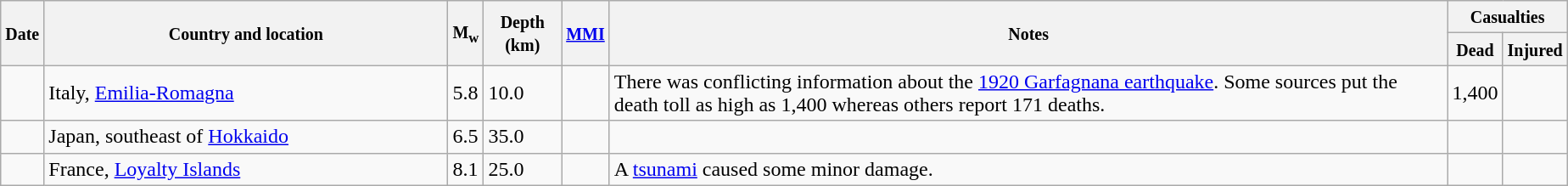<table class="wikitable sortable sort-under" style="border:1px black; margin-left:1em;">
<tr>
<th rowspan="2"><small>Date</small></th>
<th rowspan="2" style="width: 310px"><small>Country and location</small></th>
<th rowspan="2"><small>M<sub>w</sub></small></th>
<th rowspan="2"><small>Depth (km)</small></th>
<th rowspan="2"><small><a href='#'>MMI</a></small></th>
<th rowspan="2" class="unsortable"><small>Notes</small></th>
<th colspan="2"><small>Casualties</small></th>
</tr>
<tr>
<th><small>Dead</small></th>
<th><small>Injured</small></th>
</tr>
<tr>
<td></td>
<td>Italy, <a href='#'>Emilia-Romagna</a></td>
<td>5.8</td>
<td>10.0</td>
<td></td>
<td>There was conflicting information about the <a href='#'>1920 Garfagnana earthquake</a>. Some sources put the death toll as high as 1,400 whereas others report 171 deaths.</td>
<td>1,400</td>
<td></td>
</tr>
<tr>
<td></td>
<td>Japan, southeast of <a href='#'>Hokkaido</a></td>
<td>6.5</td>
<td>35.0</td>
<td></td>
<td></td>
<td></td>
<td></td>
</tr>
<tr>
<td></td>
<td>France, <a href='#'>Loyalty Islands</a></td>
<td>8.1</td>
<td>25.0</td>
<td></td>
<td>A <a href='#'>tsunami</a> caused some minor damage.</td>
<td></td>
<td></td>
</tr>
</table>
